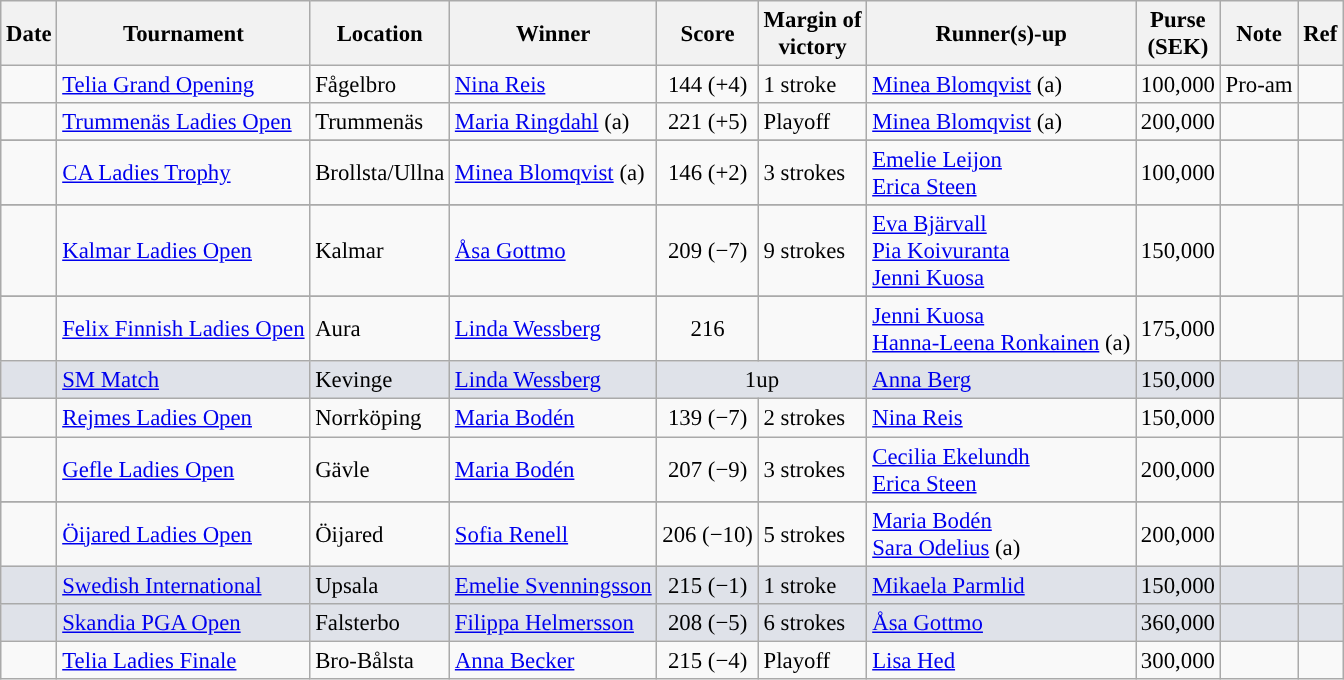<table class="wikitable" style="font-size:95%;">
<tr>
<th>Date</th>
<th>Tournament</th>
<th>Location</th>
<th>Winner</th>
<th>Score</th>
<th>Margin of<br>victory</th>
<th>Runner(s)-up</th>
<th>Purse<br>(SEK)</th>
<th>Note</th>
<th>Ref</th>
</tr>
<tr>
<td></td>
<td><a href='#'>Telia Grand Opening</a></td>
<td>Fågelbro</td>
<td> <a href='#'>Nina Reis</a></td>
<td align=center>144 (+4)</td>
<td>1 stroke</td>
<td> <a href='#'>Minea Blomqvist</a> (a)</td>
<td align=right>100,000</td>
<td>Pro-am</td>
<td></td>
</tr>
<tr>
<td></td>
<td><a href='#'>Trummenäs Ladies Open</a></td>
<td>Trummenäs</td>
<td> <a href='#'>Maria Ringdahl</a> (a)</td>
<td align=center>221 (+5)</td>
<td>Playoff</td>
<td> <a href='#'>Minea Blomqvist</a> (a)</td>
<td align=right>200,000</td>
<td></td>
<td></td>
</tr>
<tr style="background:#dfe2e9;">
</tr>
<tr>
<td></td>
<td><a href='#'>CA Ladies Trophy</a></td>
<td>Brollsta/Ullna</td>
<td> <a href='#'>Minea Blomqvist</a> (a)</td>
<td align=center>146 (+2)</td>
<td>3 strokes</td>
<td> <a href='#'>Emelie Leijon</a><br> <a href='#'>Erica Steen</a></td>
<td align=right>100,000</td>
<td></td>
<td></td>
</tr>
<tr style="background:#dfe2e9;">
</tr>
<tr>
<td></td>
<td><a href='#'>Kalmar Ladies Open</a></td>
<td>Kalmar</td>
<td> <a href='#'>Åsa Gottmo</a></td>
<td align=center>209 (−7)</td>
<td>9 strokes</td>
<td> <a href='#'>Eva Bjärvall</a><br> <a href='#'>Pia Koivuranta</a><br> <a href='#'>Jenni Kuosa</a></td>
<td align=right>150,000</td>
<td></td>
<td></td>
</tr>
<tr style="background:#dfe2e9;">
</tr>
<tr>
<td></td>
<td><a href='#'>Felix Finnish Ladies Open</a></td>
<td>Aura</td>
<td> <a href='#'>Linda Wessberg</a></td>
<td align=center>216</td>
<td></td>
<td> <a href='#'>Jenni Kuosa</a><br> <a href='#'>Hanna-Leena Ronkainen</a> (a)</td>
<td align=right>175,000</td>
<td></td>
<td></td>
</tr>
<tr style="background:#dfe2e9;">
<td></td>
<td><a href='#'>SM Match</a></td>
<td>Kevinge</td>
<td> <a href='#'>Linda Wessberg</a></td>
<td colspan=2 align=center>1up</td>
<td> <a href='#'>Anna Berg</a></td>
<td align=right>150,000</td>
<td></td>
<td></td>
</tr>
<tr>
<td></td>
<td><a href='#'>Rejmes Ladies Open</a></td>
<td>Norrköping</td>
<td> <a href='#'>Maria Bodén</a></td>
<td align=center>139 (−7)</td>
<td>2 strokes</td>
<td> <a href='#'>Nina Reis</a></td>
<td align=right>150,000</td>
<td></td>
<td></td>
</tr>
<tr>
<td></td>
<td><a href='#'>Gefle Ladies Open</a></td>
<td>Gävle</td>
<td> <a href='#'>Maria Bodén</a></td>
<td align=center>207 (−9)</td>
<td>3 strokes</td>
<td> <a href='#'>Cecilia Ekelundh</a><br> <a href='#'>Erica Steen</a></td>
<td align=right>200,000</td>
<td></td>
<td></td>
</tr>
<tr style="background:#dfe2e9;">
</tr>
<tr>
<td></td>
<td><a href='#'>Öijared Ladies Open</a></td>
<td>Öijared</td>
<td> <a href='#'>Sofia Renell</a></td>
<td align=center>206 (−10)</td>
<td>5 strokes</td>
<td> <a href='#'>Maria Bodén</a><br> <a href='#'>Sara Odelius</a> (a)</td>
<td align=right>200,000</td>
<td></td>
<td></td>
</tr>
<tr style="background:#dfe2e9;">
<td></td>
<td><a href='#'>Swedish International</a></td>
<td>Upsala</td>
<td> <a href='#'>Emelie Svenningsson</a></td>
<td align=center>215 (−1)</td>
<td>1 stroke</td>
<td> <a href='#'>Mikaela Parmlid</a></td>
<td align=right>150,000</td>
<td></td>
<td></td>
</tr>
<tr style="background:#dfe2e9;">
<td></td>
<td><a href='#'>Skandia PGA Open</a></td>
<td>Falsterbo</td>
<td> <a href='#'>Filippa Helmersson</a></td>
<td align=center>208 (−5)</td>
<td>6 strokes</td>
<td> <a href='#'>Åsa Gottmo</a></td>
<td align=right>360,000</td>
<td></td>
<td></td>
</tr>
<tr>
<td></td>
<td><a href='#'>Telia Ladies Finale</a></td>
<td>Bro-Bålsta</td>
<td> <a href='#'>Anna Becker</a></td>
<td align=center>215 (−4)</td>
<td>Playoff</td>
<td> <a href='#'>Lisa Hed</a></td>
<td align=right>300,000</td>
<td></td>
<td></td>
</tr>
</table>
